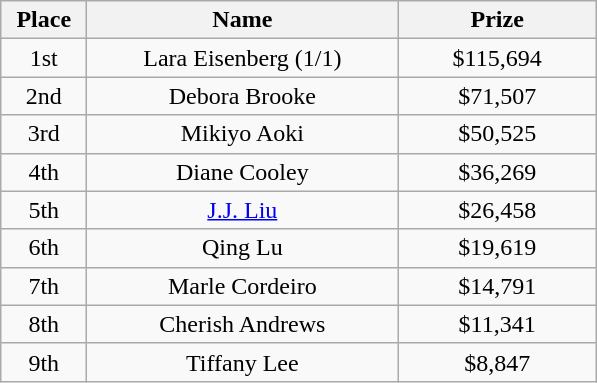<table class="wikitable">
<tr>
<th width="50">Place</th>
<th width="200">Name</th>
<th width="125">Prize</th>
</tr>
<tr>
<td align = "center">1st</td>
<td align = "center"> Lara Eisenberg (1/1)</td>
<td align="center">$115,694</td>
</tr>
<tr>
<td align = "center">2nd</td>
<td align = "center"> Debora Brooke</td>
<td align="center">$71,507</td>
</tr>
<tr>
<td align = "center">3rd</td>
<td align = "center"> Mikiyo Aoki</td>
<td align="center">$50,525</td>
</tr>
<tr>
<td align = "center">4th</td>
<td align = "center"> Diane Cooley</td>
<td align="center">$36,269</td>
</tr>
<tr>
<td align = "center">5th</td>
<td align = "center"> <a href='#'>J.J. Liu</a></td>
<td align="center">$26,458</td>
</tr>
<tr>
<td align = "center">6th</td>
<td align = "center"> Qing Lu</td>
<td align="center">$19,619</td>
</tr>
<tr>
<td align = "center">7th</td>
<td align = "center"> Marle Cordeiro</td>
<td align="center">$14,791</td>
</tr>
<tr>
<td align = "center">8th</td>
<td align = "center"> Cherish Andrews</td>
<td align="center">$11,341</td>
</tr>
<tr>
<td align = "center">9th</td>
<td align = "center"> Tiffany Lee</td>
<td align="center">$8,847</td>
</tr>
</table>
